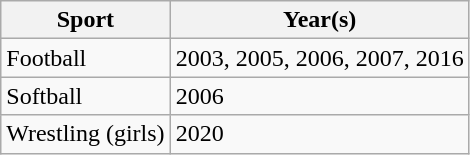<table class="wikitable">
<tr>
<th>Sport</th>
<th>Year(s)</th>
</tr>
<tr>
<td>Football</td>
<td>2003, 2005, 2006, 2007, 2016</td>
</tr>
<tr>
<td>Softball</td>
<td>2006</td>
</tr>
<tr>
<td>Wrestling (girls)</td>
<td>2020</td>
</tr>
</table>
